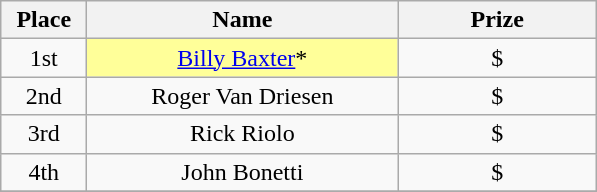<table class="wikitable">
<tr>
<th width="50">Place</th>
<th width="200">Name</th>
<th width="125">Prize</th>
</tr>
<tr>
<td align = "center">1st</td>
<td align = "center" bgcolor="#FFFF99"><a href='#'>Billy Baxter</a>*</td>
<td align = "center">$</td>
</tr>
<tr>
<td align = "center">2nd</td>
<td align = "center">Roger Van Driesen</td>
<td align = "center">$</td>
</tr>
<tr>
<td align = "center">3rd</td>
<td align = "center">Rick Riolo</td>
<td align = "center">$</td>
</tr>
<tr>
<td align = "center">4th</td>
<td align = "center">John Bonetti</td>
<td align = "center">$</td>
</tr>
<tr>
</tr>
</table>
